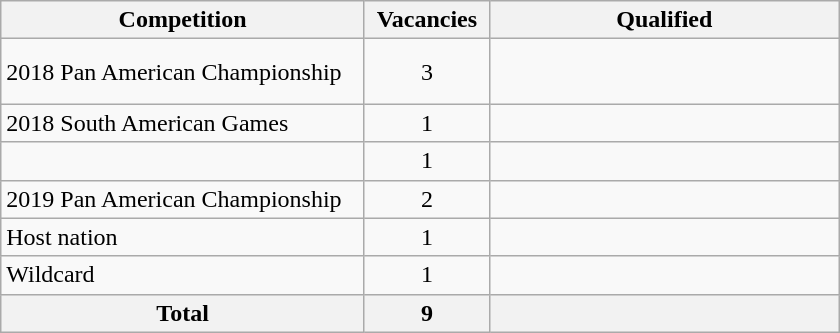<table class = "wikitable" width=560>
<tr>
<th width=300>Competition</th>
<th width=80>Vacancies</th>
<th width=300>Qualified</th>
</tr>
<tr>
<td>2018 Pan American Championship</td>
<td align="center">3</td>
<td><br><br></td>
</tr>
<tr>
<td>2018 South American Games</td>
<td align="center">1</td>
<td></td>
</tr>
<tr>
<td></td>
<td align="center">1</td>
<td></td>
</tr>
<tr>
<td>2019 Pan American Championship</td>
<td align="center">2</td>
<td><br></td>
</tr>
<tr>
<td>Host nation</td>
<td align="center">1</td>
<td></td>
</tr>
<tr>
<td>Wildcard</td>
<td align="center">1</td>
<td></td>
</tr>
<tr>
<th>Total</th>
<th>9</th>
<th></th>
</tr>
</table>
